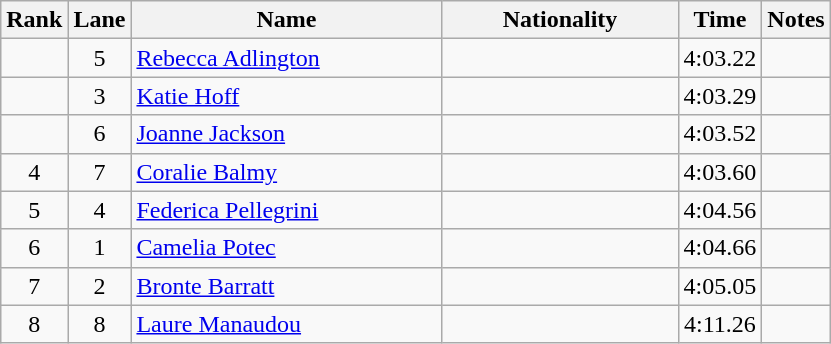<table class="wikitable" style="text-align:center">
<tr>
<th>Rank</th>
<th>Lane</th>
<th width=200>Name</th>
<th width=150>Nationality</th>
<th>Time</th>
<th>Notes</th>
</tr>
<tr>
<td></td>
<td>5</td>
<td align=left><a href='#'>Rebecca Adlington</a></td>
<td align=left></td>
<td>4:03.22</td>
<td></td>
</tr>
<tr>
<td></td>
<td>3</td>
<td align=left><a href='#'>Katie Hoff</a></td>
<td align=left></td>
<td>4:03.29</td>
<td></td>
</tr>
<tr>
<td></td>
<td>6</td>
<td align=left><a href='#'>Joanne Jackson</a></td>
<td align=left></td>
<td>4:03.52</td>
<td></td>
</tr>
<tr>
<td>4</td>
<td>7</td>
<td align=left><a href='#'>Coralie Balmy</a></td>
<td align=left></td>
<td>4:03.60</td>
<td></td>
</tr>
<tr>
<td>5</td>
<td>4</td>
<td align=left><a href='#'>Federica Pellegrini</a></td>
<td align=left></td>
<td>4:04.56</td>
<td></td>
</tr>
<tr>
<td>6</td>
<td>1</td>
<td align=left><a href='#'>Camelia Potec</a></td>
<td align=left></td>
<td>4:04.66</td>
<td></td>
</tr>
<tr>
<td>7</td>
<td>2</td>
<td align=left><a href='#'>Bronte Barratt</a></td>
<td align=left></td>
<td>4:05.05</td>
<td></td>
</tr>
<tr>
<td>8</td>
<td>8</td>
<td align=left><a href='#'>Laure Manaudou</a></td>
<td align=left></td>
<td>4:11.26</td>
<td></td>
</tr>
</table>
